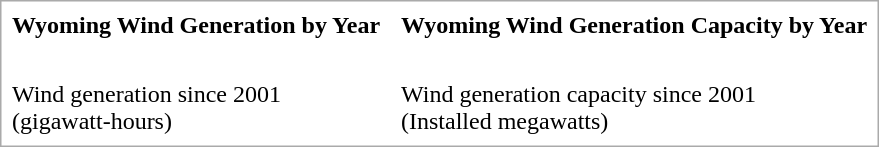<table style="border:solid 1px #aaa; margin-right:1em" cellpadding="7" cellspacing="0" class="floatleft">
<tr>
<th><strong>Wyoming Wind Generation by Year</strong></th>
<th><strong>Wyoming Wind Generation Capacity by Year</strong></th>
</tr>
<tr>
<td></td>
<td></td>
</tr>
<tr>
<td>Wind generation since 2001<br>(gigawatt-hours)</td>
<td>Wind generation capacity since 2001<br>(Installed megawatts)</td>
</tr>
</table>
